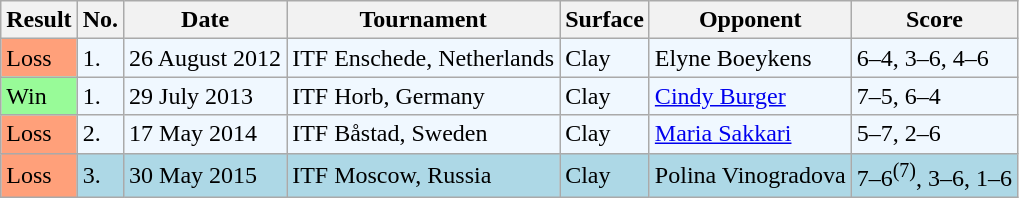<table class="sortable wikitable">
<tr>
<th>Result</th>
<th>No.</th>
<th>Date</th>
<th>Tournament</th>
<th>Surface</th>
<th>Opponent</th>
<th class="unsortable">Score</th>
</tr>
<tr style="background:#f0f8ff;">
<td style="background:#ffa07a;">Loss</td>
<td>1.</td>
<td>26 August 2012</td>
<td>ITF Enschede, Netherlands</td>
<td>Clay</td>
<td> Elyne Boeykens</td>
<td>6–4, 3–6, 4–6</td>
</tr>
<tr style="background:#f0f8ff;">
<td style="background:#98fb98;">Win</td>
<td>1.</td>
<td>29 July 2013</td>
<td>ITF Horb, Germany</td>
<td>Clay</td>
<td> <a href='#'>Cindy Burger</a></td>
<td>7–5, 6–4</td>
</tr>
<tr style="background:#f0f8ff;">
<td style="background:#ffa07a;">Loss</td>
<td>2.</td>
<td>17 May 2014</td>
<td>ITF Båstad, Sweden</td>
<td>Clay</td>
<td> <a href='#'>Maria Sakkari</a></td>
<td>5–7, 2–6</td>
</tr>
<tr style="background:lightblue;">
<td style="background:#ffa07a;">Loss</td>
<td>3.</td>
<td>30 May 2015</td>
<td>ITF Moscow, Russia</td>
<td>Clay</td>
<td> Polina Vinogradova</td>
<td>7–6<sup>(7)</sup>, 3–6, 1–6</td>
</tr>
</table>
